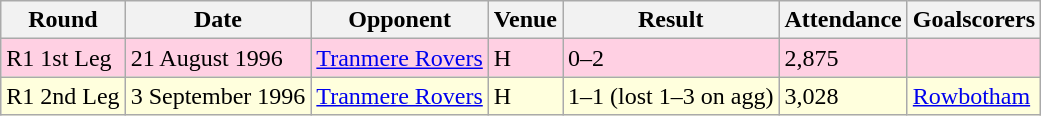<table class="wikitable">
<tr>
<th>Round</th>
<th>Date</th>
<th>Opponent</th>
<th>Venue</th>
<th>Result</th>
<th>Attendance</th>
<th>Goalscorers</th>
</tr>
<tr style="background-color: #ffd0e3;">
<td>R1 1st Leg</td>
<td>21 August 1996</td>
<td><a href='#'>Tranmere Rovers</a></td>
<td>H</td>
<td>0–2</td>
<td>2,875</td>
<td></td>
</tr>
<tr style="background-color: #ffffdd;">
<td>R1 2nd Leg</td>
<td>3 September 1996</td>
<td><a href='#'>Tranmere Rovers</a></td>
<td>H</td>
<td>1–1 (lost 1–3 on agg)</td>
<td>3,028</td>
<td><a href='#'>Rowbotham</a></td>
</tr>
</table>
